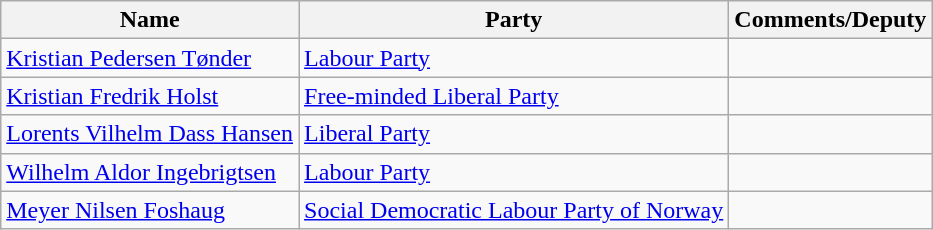<table class="wikitable">
<tr>
<th>Name</th>
<th>Party</th>
<th>Comments/Deputy</th>
</tr>
<tr>
<td><a href='#'>Kristian Pedersen Tønder</a></td>
<td><a href='#'>Labour Party</a></td>
<td></td>
</tr>
<tr>
<td><a href='#'>Kristian Fredrik Holst</a></td>
<td><a href='#'>Free-minded Liberal Party</a></td>
<td></td>
</tr>
<tr>
<td><a href='#'>Lorents Vilhelm Dass Hansen</a></td>
<td><a href='#'>Liberal Party</a></td>
<td></td>
</tr>
<tr>
<td><a href='#'>Wilhelm Aldor Ingebrigtsen</a></td>
<td><a href='#'>Labour Party</a></td>
<td></td>
</tr>
<tr>
<td><a href='#'>Meyer Nilsen Foshaug</a></td>
<td><a href='#'>Social Democratic Labour Party of Norway</a></td>
<td></td>
</tr>
</table>
